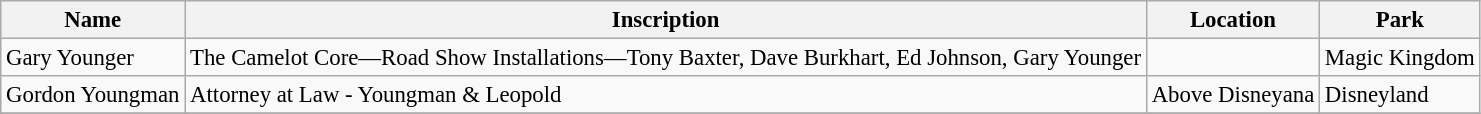<table class="wikitable" style="font-size: 95%">
<tr>
<th>Name</th>
<th>Inscription</th>
<th>Location</th>
<th>Park</th>
</tr>
<tr>
<td>Gary Younger</td>
<td>The Camelot Core—Road Show Installations—Tony Baxter, Dave Burkhart, Ed Johnson, Gary Younger</td>
<td></td>
<td>Magic Kingdom</td>
</tr>
<tr>
<td>Gordon Youngman</td>
<td>Attorney at Law - Youngman & Leopold</td>
<td>Above Disneyana</td>
<td>Disneyland</td>
</tr>
<tr>
</tr>
</table>
